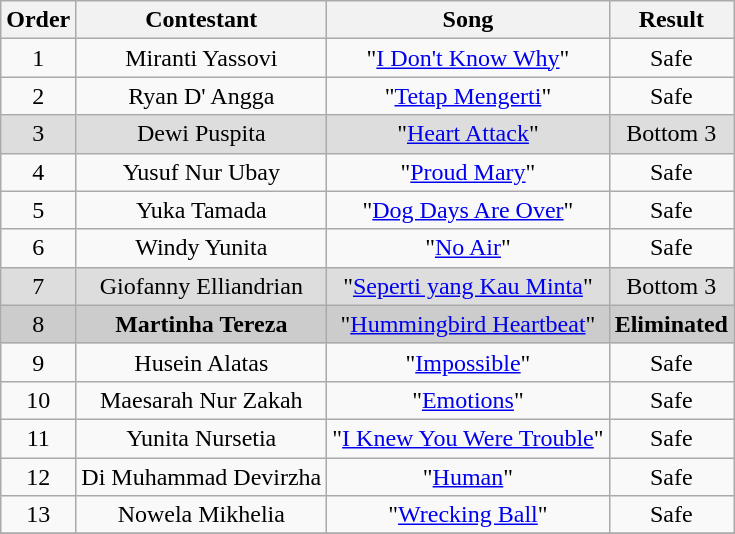<table class="wikitable" style="text-align:center;">
<tr>
<th>Order</th>
<th>Contestant</th>
<th>Song</th>
<th>Result</th>
</tr>
<tr>
<td>1</td>
<td>Miranti Yassovi</td>
<td>"<a href='#'>I Don't Know Why</a>"</td>
<td>Safe</td>
</tr>
<tr>
<td>2</td>
<td>Ryan D' Angga</td>
<td>"<a href='#'>Tetap Mengerti</a>"</td>
<td>Safe</td>
</tr>
<tr style="background:#ddd;">
<td>3</td>
<td>Dewi Puspita</td>
<td>"<a href='#'>Heart Attack</a>"</td>
<td>Bottom 3</td>
</tr>
<tr>
<td>4</td>
<td>Yusuf Nur Ubay</td>
<td>"<a href='#'>Proud Mary</a>"</td>
<td>Safe</td>
</tr>
<tr>
<td>5</td>
<td>Yuka Tamada</td>
<td>"<a href='#'>Dog Days Are Over</a>"</td>
<td>Safe</td>
</tr>
<tr>
<td>6</td>
<td>Windy Yunita</td>
<td>"<a href='#'>No Air</a>"</td>
<td>Safe</td>
</tr>
<tr style="background:#ddd;">
<td>7</td>
<td>Giofanny Elliandrian</td>
<td>"<a href='#'>Seperti yang Kau Minta</a>"</td>
<td>Bottom 3</td>
</tr>
<tr style="background:#ccc;">
<td>8</td>
<td><strong>Martinha Tereza</strong></td>
<td>"<a href='#'>Hummingbird Heartbeat</a>"</td>
<td><strong>Eliminated</strong></td>
</tr>
<tr>
<td>9</td>
<td>Husein Alatas</td>
<td>"<a href='#'>Impossible</a>"</td>
<td>Safe</td>
</tr>
<tr>
<td>10</td>
<td>Maesarah Nur Zakah</td>
<td>"<a href='#'>Emotions</a>"</td>
<td>Safe</td>
</tr>
<tr>
<td>11</td>
<td>Yunita Nursetia</td>
<td>"<a href='#'>I Knew You Were Trouble</a>"</td>
<td>Safe</td>
</tr>
<tr>
<td>12</td>
<td>Di Muhammad Devirzha</td>
<td>"<a href='#'>Human</a>"</td>
<td>Safe</td>
</tr>
<tr>
<td>13</td>
<td>Nowela Mikhelia</td>
<td>"<a href='#'>Wrecking Ball</a>"</td>
<td>Safe</td>
</tr>
<tr>
</tr>
</table>
